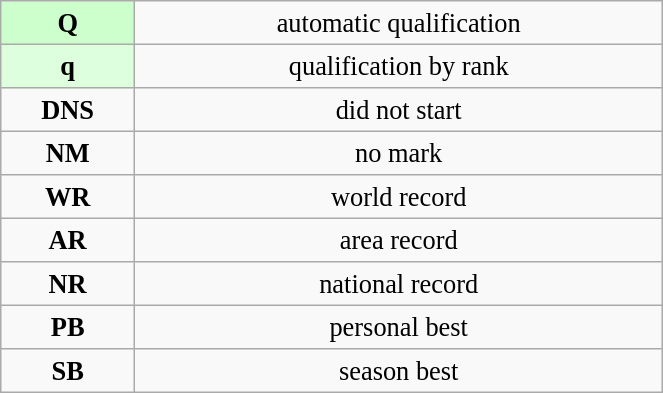<table class="wikitable" style=" text-align:center; font-size:110%;" width="35%">
<tr>
<td bgcolor="ccffcc"><strong>Q</strong></td>
<td>automatic qualification</td>
</tr>
<tr>
<td bgcolor="ddffdd"><strong>q</strong></td>
<td>qualification by rank</td>
</tr>
<tr>
<td><strong>DNS</strong></td>
<td>did not start</td>
</tr>
<tr>
<td><strong>NM</strong></td>
<td>no mark</td>
</tr>
<tr>
<td><strong>WR</strong></td>
<td>world record</td>
</tr>
<tr>
<td><strong>AR</strong></td>
<td>area record</td>
</tr>
<tr>
<td><strong>NR</strong></td>
<td>national record</td>
</tr>
<tr>
<td><strong>PB</strong></td>
<td>personal best</td>
</tr>
<tr>
<td><strong>SB</strong></td>
<td>season best</td>
</tr>
</table>
